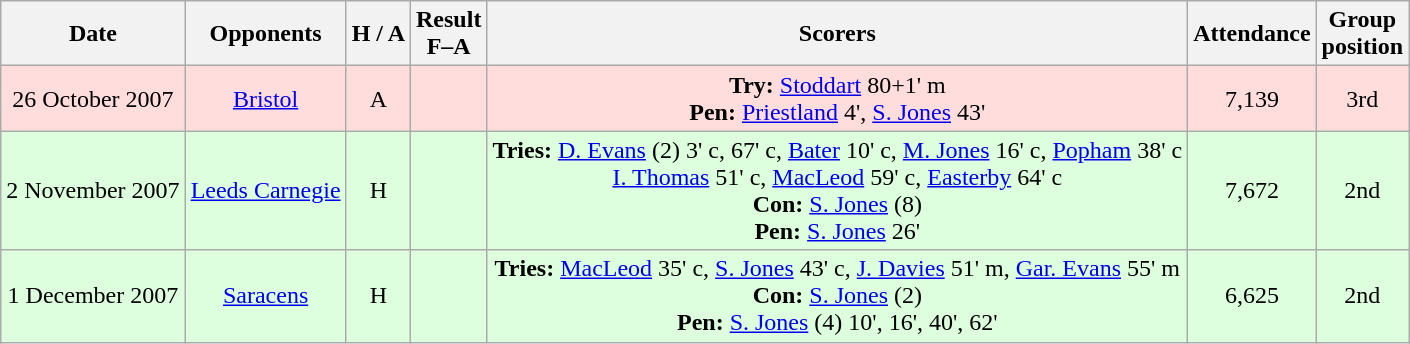<table class="wikitable" style="text-align:center">
<tr>
<th>Date</th>
<th>Opponents</th>
<th>H / A</th>
<th>Result<br>F–A</th>
<th>Scorers</th>
<th>Attendance</th>
<th>Group<br>position</th>
</tr>
<tr bgcolor="#ffdddd">
<td>26 October 2007</td>
<td><a href='#'>Bristol</a></td>
<td>A</td>
<td></td>
<td><strong>Try:</strong> <a href='#'>Stoddart</a> 80+1' m<br><strong>Pen:</strong> <a href='#'>Priestland</a> 4', <a href='#'>S. Jones</a> 43'</td>
<td>7,139</td>
<td>3rd</td>
</tr>
<tr bgcolor="#ddffdd">
<td>2 November 2007</td>
<td><a href='#'>Leeds Carnegie</a></td>
<td>H</td>
<td></td>
<td><strong>Tries:</strong> <a href='#'>D. Evans</a> (2) 3' c, 67' c, <a href='#'>Bater</a> 10' c, <a href='#'>M. Jones</a> 16' c, <a href='#'>Popham</a> 38' c<br><a href='#'>I. Thomas</a> 51' c, <a href='#'>MacLeod</a> 59' c, <a href='#'>Easterby</a> 64' c<br><strong>Con:</strong> <a href='#'>S. Jones</a> (8)<br><strong>Pen:</strong> <a href='#'>S. Jones</a> 26'</td>
<td>7,672</td>
<td>2nd</td>
</tr>
<tr bgcolor="#ddffdd">
<td>1 December 2007</td>
<td><a href='#'>Saracens</a></td>
<td>H</td>
<td></td>
<td><strong>Tries:</strong> <a href='#'>MacLeod</a> 35' c, <a href='#'>S. Jones</a> 43' c, <a href='#'>J. Davies</a> 51' m, <a href='#'>Gar. Evans</a> 55' m<br><strong>Con:</strong> <a href='#'>S. Jones</a> (2)<br><strong>Pen:</strong> <a href='#'>S. Jones</a> (4) 10', 16', 40', 62'</td>
<td>6,625</td>
<td>2nd</td>
</tr>
</table>
